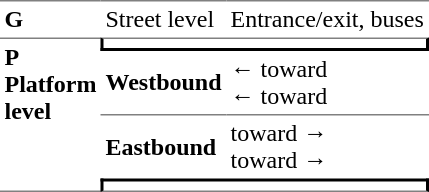<table table border=0 cellspacing=0 cellpadding=3>
<tr>
<td style="border-top:solid 1px gray" width=50 valign=top><strong>G</strong></td>
<td style="border-top:solid 1px gray" valign=top>Street level</td>
<td style="border-top:solid 1px gray" valign=top>Entrance/exit, buses</td>
</tr>
<tr>
<td style="border-top:solid 1px gray;border-bottom:solid 1px gray" width=50 rowspan=5 valign=top><strong>P <br>Platform level</strong></td>
<td style="border-top:solid 1px gray;border-right:solid 2px black;border-left:solid 2px black;border-bottom:solid 2px black;text-align:center" colspan=2></td>
</tr>
<tr>
<td style="border-bottom:solid 1px gray"><strong>Westbound</strong></td>
<td style="border-bottom:solid 1px gray">←  toward  <br>←  toward  </td>
</tr>
<tr>
<td><strong>Eastbound</strong></td>
<td>  toward   →<br>  toward   →</td>
</tr>
<tr>
<td style="border-right:solid 2px black;border-left:solid 2px black;border-top:solid 2px black;border-bottom:solid 1px gray;text-align:center" colspan=2></td>
</tr>
</table>
